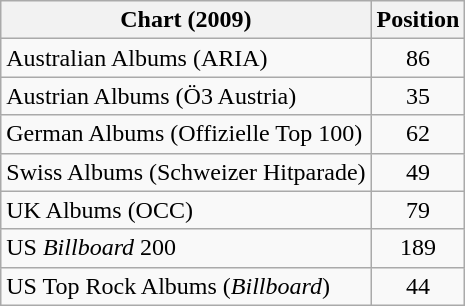<table class="wikitable sortable plainrowheaders">
<tr>
<th>Chart (2009)</th>
<th>Position</th>
</tr>
<tr>
<td>Australian Albums (ARIA)</td>
<td style="text-align:center;">86</td>
</tr>
<tr>
<td>Austrian Albums (Ö3 Austria)</td>
<td style="text-align:center;">35</td>
</tr>
<tr>
<td>German Albums (Offizielle Top 100)</td>
<td style="text-align:center;">62</td>
</tr>
<tr>
<td>Swiss Albums (Schweizer Hitparade)</td>
<td style="text-align:center;">49</td>
</tr>
<tr>
<td>UK Albums (OCC)</td>
<td style="text-align:center;">79</td>
</tr>
<tr>
<td>US <em>Billboard</em> 200</td>
<td style="text-align:center;">189</td>
</tr>
<tr>
<td>US Top Rock Albums (<em>Billboard</em>)</td>
<td style="text-align:center;">44</td>
</tr>
</table>
